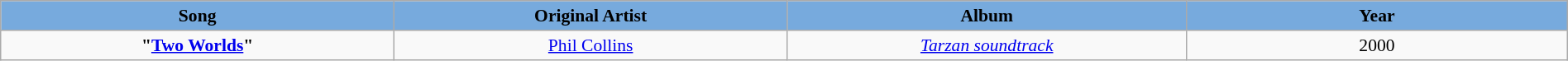<table class="wikitable" style="margin:0.5em auto; clear:both; font-size:.9em; text-align:center; width:100%">
<tr>
<th width="500" style="background: #7ad;">Song</th>
<th width="500" style="background: #7ad;">Original Artist</th>
<th width="500" style="background: #7ad;">Album</th>
<th width="500" style="background: #7ad;">Year</th>
</tr>
<tr>
<td><strong>"<a href='#'>Two Worlds</a>"</strong></td>
<td><a href='#'>Phil Collins</a></td>
<td><em><a href='#'>Tarzan soundtrack</a></em></td>
<td>2000</td>
</tr>
</table>
